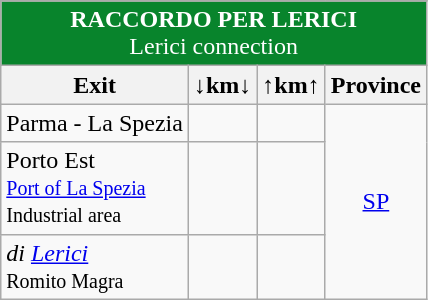<table class="wikitable">
<tr>
</tr>
<tr align="center" style="color: white;font-size:100%;" bgcolor="#08842c">
<td colspan="6"> <strong>RACCORDO PER LERICI</strong><br>Lerici connection</td>
</tr>
<tr>
<th><strong>Exit</strong></th>
<th align="center"><strong>↓km↓</strong></th>
<th align="center"><strong>↑km↑</strong></th>
<th align="center"><strong>Province</strong></th>
</tr>
<tr>
<td>   Parma - La Spezia</td>
<td align="right"></td>
<td align="right"></td>
<td rowspan="4" align="center"><a href='#'>SP</a></td>
</tr>
<tr>
<td> Porto Est<br><small>  <a href='#'>Port of La Spezia</a></small><br><small> Industrial area</small></td>
<td align="right"></td>
<td align="right"></td>
</tr>
<tr>
<td>  <em>di <a href='#'>Lerici</a></em> <br><small> Romito Magra</small></td>
<td align="right"></td>
<td align="right"></td>
</tr>
</table>
